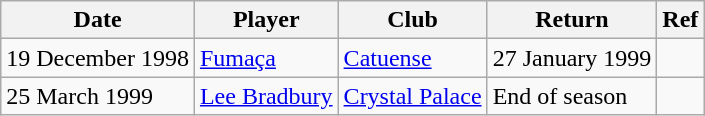<table class="wikitable" style="text-align: left">
<tr>
<th>Date</th>
<th>Player</th>
<th>Club</th>
<th>Return</th>
<th>Ref</th>
</tr>
<tr>
<td>19 December 1998</td>
<td><a href='#'>Fumaça</a></td>
<td><a href='#'>Catuense</a></td>
<td>27 January 1999</td>
<td style="text-align: center"></td>
</tr>
<tr>
<td>25 March 1999</td>
<td><a href='#'>Lee Bradbury</a></td>
<td><a href='#'>Crystal Palace</a></td>
<td>End of season</td>
<td style="text-align: center"></td>
</tr>
</table>
